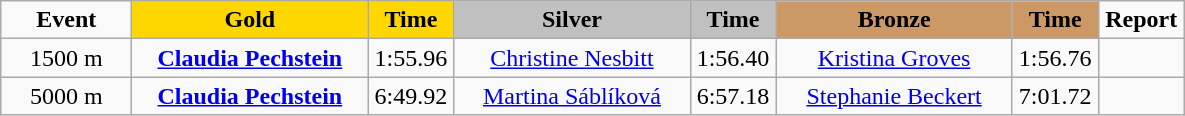<table class="wikitable">
<tr>
<td width="80" align="center"><strong>Event</strong></td>
<td width="150" bgcolor="gold" align="center"><strong>Gold</strong></td>
<td width="50" bgcolor="gold" align="center"><strong>Time</strong></td>
<td width="150" bgcolor="silver" align="center"><strong>Silver</strong></td>
<td width="50" bgcolor="silver" align="center"><strong>Time</strong></td>
<td width="150" bgcolor="#CC9966" align="center"><strong>Bronze</strong></td>
<td width="50" bgcolor="#CC9966" align="center"><strong>Time</strong></td>
<td width="50" align="center"><strong>Report</strong></td>
</tr>
<tr>
<td align="center">1500 m</td>
<td align="center"><strong><a href='#'>Claudia Pechstein</a></strong><br><small></small></td>
<td align="center">1:55.96</td>
<td align="center"><a href='#'>Christine Nesbitt</a><br><small></small></td>
<td align="center">1:56.40</td>
<td align="center"><a href='#'>Kristina Groves</a><br><small></small></td>
<td align="center">1:56.76</td>
<td align="center"></td>
</tr>
<tr>
<td align="center">5000 m</td>
<td align="center"><strong><a href='#'>Claudia Pechstein</a></strong><br><small></small></td>
<td align="center">6:49.92</td>
<td align="center"><a href='#'>Martina Sáblíková</a><br><small></small></td>
<td align="center">6:57.18</td>
<td align="center"><a href='#'>Stephanie Beckert</a><br><small></small></td>
<td align="center">7:01.72</td>
<td align="center"></td>
</tr>
</table>
